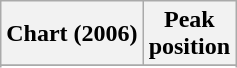<table class="wikitable sortable plainrowheaders" style="text-align:center">
<tr>
<th scope="col">Chart (2006)</th>
<th scope="col">Peak<br>position</th>
</tr>
<tr>
</tr>
<tr>
</tr>
<tr>
</tr>
<tr>
</tr>
</table>
